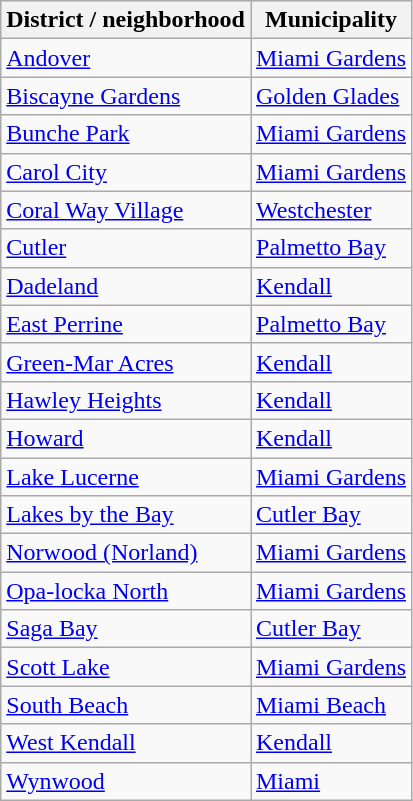<table class="wikitable sortable">
<tr>
<th>District / neighborhood</th>
<th>Municipality</th>
</tr>
<tr>
<td><a href='#'>Andover</a></td>
<td><a href='#'>Miami Gardens</a></td>
</tr>
<tr>
<td><a href='#'>Biscayne Gardens</a></td>
<td><a href='#'>Golden Glades</a></td>
</tr>
<tr>
<td><a href='#'>Bunche Park</a></td>
<td><a href='#'>Miami Gardens</a></td>
</tr>
<tr>
<td><a href='#'>Carol City</a></td>
<td><a href='#'>Miami Gardens</a></td>
</tr>
<tr>
<td><a href='#'>Coral Way Village</a></td>
<td><a href='#'>Westchester</a></td>
</tr>
<tr>
<td><a href='#'>Cutler</a></td>
<td><a href='#'>Palmetto Bay</a></td>
</tr>
<tr>
<td><a href='#'>Dadeland</a></td>
<td><a href='#'>Kendall</a></td>
</tr>
<tr>
<td><a href='#'>East Perrine</a></td>
<td><a href='#'>Palmetto Bay</a></td>
</tr>
<tr>
<td><a href='#'>Green-Mar Acres</a></td>
<td><a href='#'>Kendall</a></td>
</tr>
<tr>
<td><a href='#'>Hawley Heights</a></td>
<td><a href='#'>Kendall</a></td>
</tr>
<tr>
<td><a href='#'>Howard</a></td>
<td><a href='#'>Kendall</a></td>
</tr>
<tr>
<td><a href='#'>Lake Lucerne</a></td>
<td><a href='#'>Miami Gardens</a></td>
</tr>
<tr>
<td><a href='#'>Lakes by the Bay</a></td>
<td><a href='#'>Cutler Bay</a></td>
</tr>
<tr>
<td><a href='#'>Norwood (Norland)</a></td>
<td><a href='#'>Miami Gardens</a></td>
</tr>
<tr>
<td><a href='#'>Opa-locka North</a></td>
<td><a href='#'>Miami Gardens</a></td>
</tr>
<tr>
<td><a href='#'>Saga Bay</a></td>
<td><a href='#'>Cutler Bay</a></td>
</tr>
<tr>
<td><a href='#'>Scott Lake</a></td>
<td><a href='#'>Miami Gardens</a></td>
</tr>
<tr>
<td><a href='#'>South Beach</a></td>
<td><a href='#'>Miami Beach</a></td>
</tr>
<tr>
<td><a href='#'>West Kendall</a></td>
<td><a href='#'>Kendall</a></td>
</tr>
<tr>
<td><a href='#'>Wynwood</a></td>
<td><a href='#'>Miami</a></td>
</tr>
</table>
